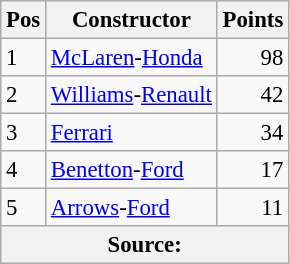<table class="wikitable" style="font-size: 95%;">
<tr>
<th>Pos</th>
<th>Constructor</th>
<th>Points</th>
</tr>
<tr>
<td>1</td>
<td> <a href='#'>McLaren</a>-<a href='#'>Honda</a></td>
<td align=right>98</td>
</tr>
<tr>
<td>2</td>
<td> <a href='#'>Williams</a>-<a href='#'>Renault</a></td>
<td align=right>42</td>
</tr>
<tr>
<td>3</td>
<td> <a href='#'>Ferrari</a></td>
<td align=right>34</td>
</tr>
<tr>
<td>4</td>
<td> <a href='#'>Benetton</a>-<a href='#'>Ford</a></td>
<td align=right>17</td>
</tr>
<tr>
<td>5</td>
<td> <a href='#'>Arrows</a>-<a href='#'>Ford</a></td>
<td align=right>11</td>
</tr>
<tr>
<th colspan=4>Source: </th>
</tr>
</table>
